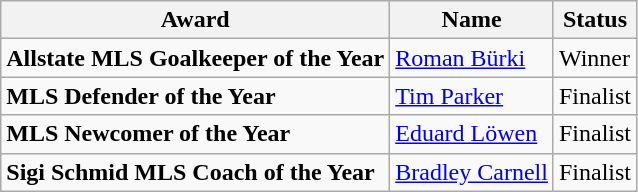<table class="wikitable" align=center>
<tr>
<th scope="col">Award</th>
<th scope="col">Name</th>
<th scope="col">Status</th>
</tr>
<tr>
<td align=left><strong>Allstate MLS Goalkeeper of the Year</strong></td>
<td align=left> <a href='#'>Roman Bürki</a></td>
<td>Winner</td>
</tr>
<tr>
<td align=left><strong>MLS Defender of the Year</strong></td>
<td align=left> <a href='#'>Tim Parker</a></td>
<td>Finalist</td>
</tr>
<tr>
<td align=left><strong>MLS Newcomer of the Year</strong></td>
<td align=left> <a href='#'>Eduard Löwen</a></td>
<td>Finalist</td>
</tr>
<tr>
<td align=left><strong>Sigi Schmid MLS Coach of the Year</strong></td>
<td align=left> <a href='#'>Bradley Carnell</a></td>
<td>Finalist</td>
</tr>
</table>
